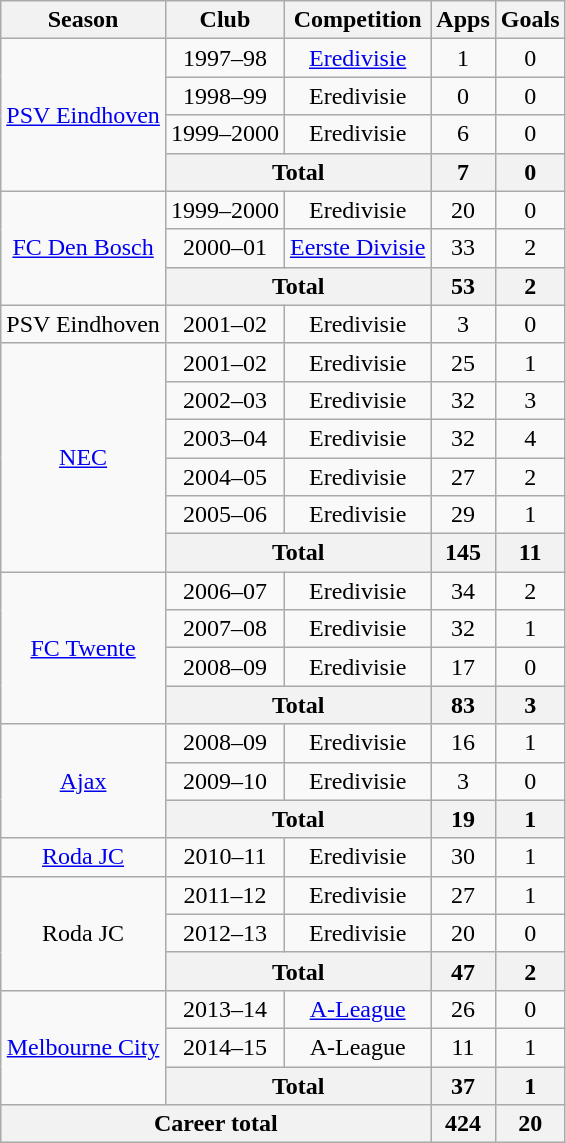<table class="wikitable" style="text-align:center">
<tr>
<th>Season</th>
<th>Club</th>
<th>Competition</th>
<th>Apps</th>
<th>Goals</th>
</tr>
<tr>
<td rowspan="4"><a href='#'>PSV Eindhoven</a></td>
<td>1997–98</td>
<td><a href='#'>Eredivisie</a></td>
<td>1</td>
<td>0</td>
</tr>
<tr>
<td>1998–99</td>
<td>Eredivisie</td>
<td>0</td>
<td>0</td>
</tr>
<tr>
<td>1999–2000</td>
<td>Eredivisie</td>
<td>6</td>
<td>0</td>
</tr>
<tr>
<th colspan="2">Total</th>
<th>7</th>
<th>0</th>
</tr>
<tr>
<td rowspan="3"><a href='#'>FC Den Bosch</a></td>
<td>1999–2000</td>
<td>Eredivisie</td>
<td>20</td>
<td>0</td>
</tr>
<tr>
<td>2000–01</td>
<td><a href='#'>Eerste Divisie</a></td>
<td>33</td>
<td>2</td>
</tr>
<tr>
<th colspan="2">Total</th>
<th>53</th>
<th>2</th>
</tr>
<tr>
<td>PSV Eindhoven</td>
<td>2001–02</td>
<td>Eredivisie</td>
<td>3</td>
<td>0</td>
</tr>
<tr>
<td rowspan="6"><a href='#'>NEC</a></td>
<td>2001–02</td>
<td>Eredivisie</td>
<td>25</td>
<td>1</td>
</tr>
<tr>
<td>2002–03</td>
<td>Eredivisie</td>
<td>32</td>
<td>3</td>
</tr>
<tr>
<td>2003–04</td>
<td>Eredivisie</td>
<td>32</td>
<td>4</td>
</tr>
<tr>
<td>2004–05</td>
<td>Eredivisie</td>
<td>27</td>
<td>2</td>
</tr>
<tr>
<td>2005–06</td>
<td>Eredivisie</td>
<td>29</td>
<td>1</td>
</tr>
<tr>
<th colspan="2">Total</th>
<th>145</th>
<th>11</th>
</tr>
<tr>
<td rowspan="4"><a href='#'>FC Twente</a></td>
<td>2006–07</td>
<td>Eredivisie</td>
<td>34</td>
<td>2</td>
</tr>
<tr>
<td>2007–08</td>
<td>Eredivisie</td>
<td>32</td>
<td>1</td>
</tr>
<tr>
<td>2008–09</td>
<td>Eredivisie</td>
<td>17</td>
<td>0</td>
</tr>
<tr>
<th colspan="2">Total</th>
<th>83</th>
<th>3</th>
</tr>
<tr>
<td rowspan="3"><a href='#'>Ajax</a></td>
<td>2008–09</td>
<td>Eredivisie</td>
<td>16</td>
<td>1</td>
</tr>
<tr>
<td>2009–10</td>
<td>Eredivisie</td>
<td>3</td>
<td>0</td>
</tr>
<tr>
<th colspan="2">Total</th>
<th>19</th>
<th>1</th>
</tr>
<tr>
<td><a href='#'>Roda JC</a></td>
<td>2010–11</td>
<td>Eredivisie</td>
<td>30</td>
<td>1</td>
</tr>
<tr>
<td rowspan="3">Roda JC</td>
<td>2011–12</td>
<td>Eredivisie</td>
<td>27</td>
<td>1</td>
</tr>
<tr>
<td>2012–13</td>
<td>Eredivisie</td>
<td>20</td>
<td>0</td>
</tr>
<tr>
<th colspan="2">Total</th>
<th>47</th>
<th>2</th>
</tr>
<tr>
<td rowspan="3"><a href='#'>Melbourne City</a></td>
<td>2013–14</td>
<td><a href='#'>A-League</a></td>
<td>26</td>
<td>0</td>
</tr>
<tr>
<td>2014–15</td>
<td>A-League</td>
<td>11</td>
<td>1</td>
</tr>
<tr>
<th colspan="2">Total</th>
<th>37</th>
<th>1</th>
</tr>
<tr>
<th colspan="3">Career total</th>
<th>424</th>
<th>20</th>
</tr>
</table>
